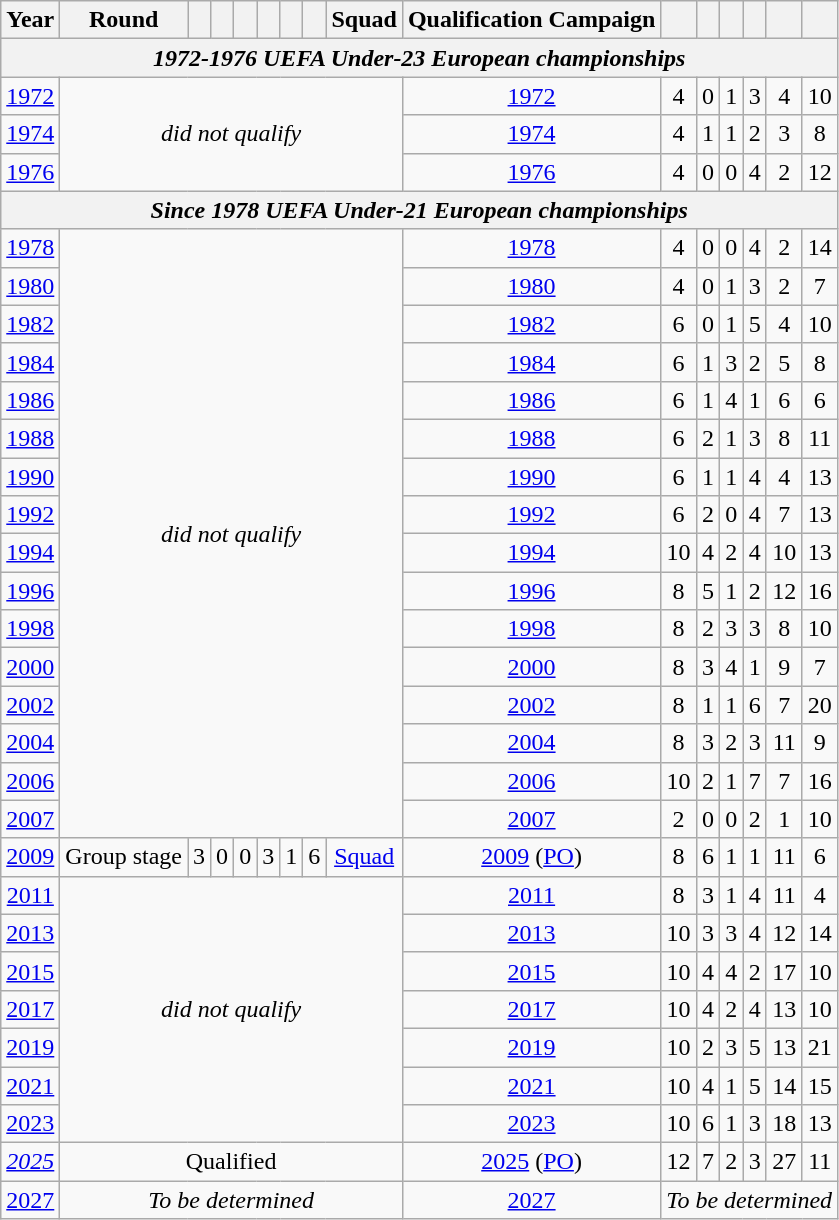<table class="wikitable" style="text-align: center;">
<tr>
<th>Year</th>
<th>Round</th>
<th></th>
<th></th>
<th></th>
<th></th>
<th></th>
<th></th>
<th>Squad</th>
<th>Qualification Campaign</th>
<th></th>
<th></th>
<th></th>
<th></th>
<th></th>
<th></th>
</tr>
<tr>
<th colspan=16><em>1972-1976 UEFA Under-23 European championships</em></th>
</tr>
<tr>
<td><a href='#'>1972</a></td>
<td rowspan="3" colspan="8"><em>did not qualify</em></td>
<td><a href='#'>1972</a></td>
<td>4</td>
<td>0</td>
<td>1</td>
<td>3</td>
<td>4</td>
<td>10</td>
</tr>
<tr>
<td><a href='#'>1974</a></td>
<td><a href='#'>1974</a></td>
<td>4</td>
<td>1</td>
<td>1</td>
<td>2</td>
<td>3</td>
<td>8</td>
</tr>
<tr>
<td><a href='#'>1976</a></td>
<td><a href='#'>1976</a></td>
<td>4</td>
<td>0</td>
<td>0</td>
<td>4</td>
<td>2</td>
<td>12</td>
</tr>
<tr>
<th colspan=16><em>Since 1978 UEFA Under-21 European championships</em></th>
</tr>
<tr>
<td><a href='#'>1978</a></td>
<td rowspan="16" colspan="8"><em>did not qualify</em></td>
<td><a href='#'>1978</a></td>
<td>4</td>
<td>0</td>
<td>0</td>
<td>4</td>
<td>2</td>
<td>14</td>
</tr>
<tr>
<td><a href='#'>1980</a></td>
<td><a href='#'>1980</a></td>
<td>4</td>
<td>0</td>
<td>1</td>
<td>3</td>
<td>2</td>
<td>7</td>
</tr>
<tr>
<td><a href='#'>1982</a></td>
<td><a href='#'>1982</a></td>
<td>6</td>
<td>0</td>
<td>1</td>
<td>5</td>
<td>4</td>
<td>10</td>
</tr>
<tr>
<td><a href='#'>1984</a></td>
<td><a href='#'>1984</a></td>
<td>6</td>
<td>1</td>
<td>3</td>
<td>2</td>
<td>5</td>
<td>8</td>
</tr>
<tr>
<td><a href='#'>1986</a></td>
<td><a href='#'>1986</a></td>
<td>6</td>
<td>1</td>
<td>4</td>
<td>1</td>
<td>6</td>
<td>6</td>
</tr>
<tr>
<td><a href='#'>1988</a></td>
<td><a href='#'>1988</a></td>
<td>6</td>
<td>2</td>
<td>1</td>
<td>3</td>
<td>8</td>
<td>11</td>
</tr>
<tr>
<td><a href='#'>1990</a></td>
<td><a href='#'>1990</a></td>
<td>6</td>
<td>1</td>
<td>1</td>
<td>4</td>
<td>4</td>
<td>13</td>
</tr>
<tr>
<td><a href='#'>1992</a></td>
<td><a href='#'>1992</a></td>
<td>6</td>
<td>2</td>
<td>0</td>
<td>4</td>
<td>7</td>
<td>13</td>
</tr>
<tr>
<td> <a href='#'>1994</a></td>
<td><a href='#'>1994</a></td>
<td>10</td>
<td>4</td>
<td>2</td>
<td>4</td>
<td>10</td>
<td>13</td>
</tr>
<tr>
<td> <a href='#'>1996</a></td>
<td><a href='#'>1996</a></td>
<td>8</td>
<td>5</td>
<td>1</td>
<td>2</td>
<td>12</td>
<td>16</td>
</tr>
<tr>
<td> <a href='#'>1998</a></td>
<td><a href='#'>1998</a></td>
<td>8</td>
<td>2</td>
<td>3</td>
<td>3</td>
<td>8</td>
<td>10</td>
</tr>
<tr>
<td> <a href='#'>2000</a></td>
<td><a href='#'>2000</a></td>
<td>8</td>
<td>3</td>
<td>4</td>
<td>1</td>
<td>9</td>
<td>7</td>
</tr>
<tr>
<td> <a href='#'>2002</a></td>
<td><a href='#'>2002</a></td>
<td>8</td>
<td>1</td>
<td>1</td>
<td>6</td>
<td>7</td>
<td>20</td>
</tr>
<tr>
<td> <a href='#'>2004</a></td>
<td><a href='#'>2004</a></td>
<td>8</td>
<td>3</td>
<td>2</td>
<td>3</td>
<td>11</td>
<td>9</td>
</tr>
<tr>
<td> <a href='#'>2006</a></td>
<td><a href='#'>2006</a></td>
<td>10</td>
<td>2</td>
<td>1</td>
<td>7</td>
<td>7</td>
<td>16</td>
</tr>
<tr>
<td> <a href='#'>2007</a></td>
<td><a href='#'>2007</a></td>
<td>2</td>
<td>0</td>
<td>0</td>
<td>2</td>
<td>1</td>
<td>10</td>
</tr>
<tr>
<td> <a href='#'>2009</a></td>
<td>Group stage</td>
<td>3</td>
<td>0</td>
<td>0</td>
<td>3</td>
<td>1</td>
<td>6</td>
<td><a href='#'>Squad</a></td>
<td><a href='#'>2009</a> (<a href='#'>PO</a>)</td>
<td>8</td>
<td>6</td>
<td>1</td>
<td>1</td>
<td>11</td>
<td>6</td>
</tr>
<tr>
<td> <a href='#'>2011</a></td>
<td rowspan="7" colspan="8"><em>did not qualify</em></td>
<td><a href='#'>2011</a></td>
<td>8</td>
<td>3</td>
<td>1</td>
<td>4</td>
<td>11</td>
<td>4</td>
</tr>
<tr>
<td> <a href='#'>2013</a></td>
<td><a href='#'>2013</a></td>
<td>10</td>
<td>3</td>
<td>3</td>
<td>4</td>
<td>12</td>
<td>14</td>
</tr>
<tr>
<td> <a href='#'>2015</a></td>
<td><a href='#'>2015</a></td>
<td>10</td>
<td>4</td>
<td>4</td>
<td>2</td>
<td>17</td>
<td>10</td>
</tr>
<tr>
<td> <a href='#'>2017</a></td>
<td><a href='#'>2017</a></td>
<td>10</td>
<td>4</td>
<td>2</td>
<td>4</td>
<td>13</td>
<td>10</td>
</tr>
<tr>
<td> <a href='#'>2019</a></td>
<td><a href='#'>2019</a></td>
<td>10</td>
<td>2</td>
<td>3</td>
<td>5</td>
<td>13</td>
<td>21</td>
</tr>
<tr>
<td> <a href='#'>2021</a></td>
<td><a href='#'>2021</a></td>
<td>10</td>
<td>4</td>
<td>1</td>
<td>5</td>
<td>14</td>
<td>15</td>
</tr>
<tr>
<td> <a href='#'>2023</a></td>
<td><a href='#'>2023</a></td>
<td>10</td>
<td>6</td>
<td>1</td>
<td>3</td>
<td>18</td>
<td>13</td>
</tr>
<tr>
<td> <em><a href='#'>2025</a></em></td>
<td colspan="8">Qualified</td>
<td><a href='#'>2025</a> (<a href='#'>PO</a>)</td>
<td>12</td>
<td>7</td>
<td>2</td>
<td>3</td>
<td>27</td>
<td>11</td>
</tr>
<tr>
<td><a href='#'>2027</a></td>
<td colspan="8"><em>To be determined</em></td>
<td><a href='#'>2027</a></td>
<td colspan="6"><em>To be determined</em></td>
</tr>
</table>
